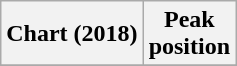<table class="wikitable plainrowheaders" style="text-align:center">
<tr>
<th scope="col">Chart (2018)</th>
<th scope="col">Peak<br> position</th>
</tr>
<tr>
</tr>
</table>
